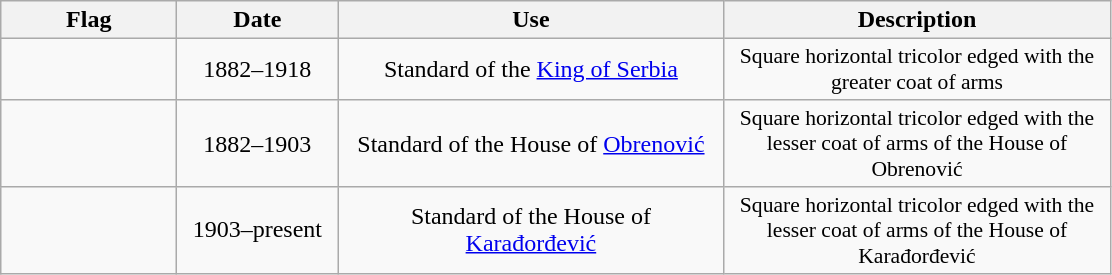<table class="wikitable" style="text-align:center">
<tr>
<th style="width:110px;">Flag</th>
<th style="width:100px;">Date</th>
<th style="width:250px;">Use</th>
<th style="width:250px;">Description</th>
</tr>
<tr>
<td></td>
<td>1882–1918</td>
<td>Standard of the <a href='#'>King of Serbia</a></td>
<td style=font-size:90%;>Square horizontal tricolor edged with the greater coat of arms</td>
</tr>
<tr>
<td></td>
<td>1882–1903</td>
<td>Standard of the House of <a href='#'>Obrenović</a></td>
<td style=font-size:90%;>Square horizontal tricolor edged with the lesser coat of arms of the House of Obrenović</td>
</tr>
<tr>
<td></td>
<td>1903–present</td>
<td>Standard of the House of <a href='#'>Karađorđević</a></td>
<td style=font-size:90%;>Square horizontal tricolor edged with the lesser coat of arms of the House of Karađorđević</td>
</tr>
</table>
